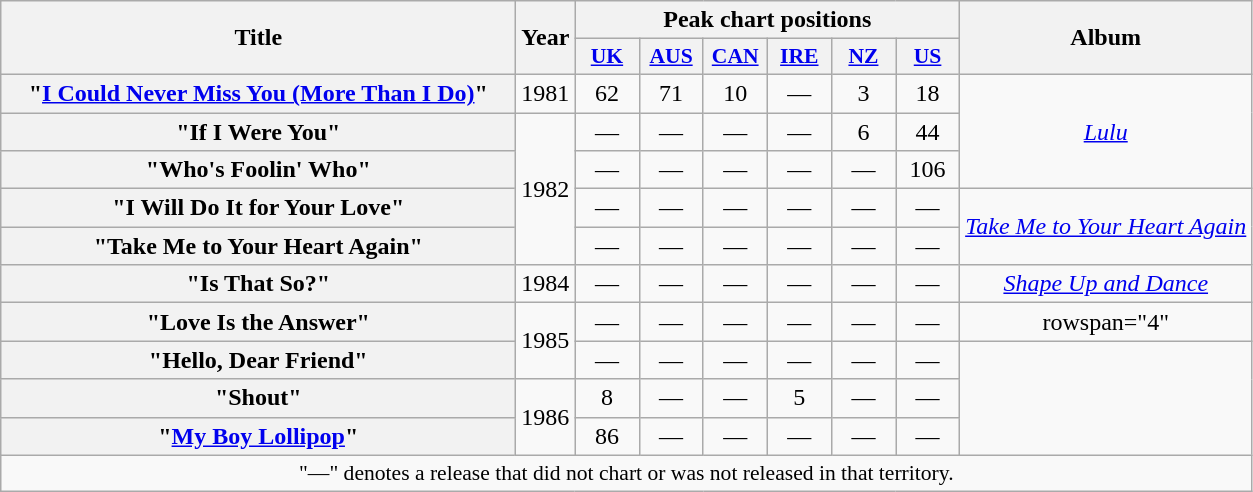<table class="wikitable plainrowheaders" style="text-align:center;">
<tr>
<th scope="col" rowspan="2" style="width:21em;">Title</th>
<th scope="col" rowspan="2">Year</th>
<th scope="col" colspan="6">Peak chart positions</th>
<th scope="col" rowspan="2">Album</th>
</tr>
<tr>
<th style="width:2.5em;font-size:90%"><a href='#'>UK</a><br></th>
<th style="width:2.5em;font-size:90%"><a href='#'>AUS</a><br></th>
<th style="width:2.5em;font-size:90%"><a href='#'>CAN</a></th>
<th style="width:2.5em;font-size:90%"><a href='#'>IRE</a></th>
<th style="width:2.5em;font-size:90%"><a href='#'>NZ</a></th>
<th style="width:2.5em;font-size:90%"><a href='#'>US</a><br></th>
</tr>
<tr>
<th scope="row">"<a href='#'>I Could Never Miss You (More Than I Do)</a>"</th>
<td>1981</td>
<td>62</td>
<td>71</td>
<td>10</td>
<td>—</td>
<td>3</td>
<td>18</td>
<td rowspan="3"><em><a href='#'>Lulu</a></em></td>
</tr>
<tr>
<th scope="row">"If I Were You"</th>
<td rowspan="4">1982</td>
<td>—</td>
<td>—</td>
<td>—</td>
<td>—</td>
<td>6</td>
<td>44</td>
</tr>
<tr>
<th scope="row">"Who's Foolin' Who"</th>
<td>—</td>
<td>—</td>
<td>—</td>
<td>—</td>
<td>—</td>
<td>106</td>
</tr>
<tr>
<th scope="row">"I Will Do It for Your Love"</th>
<td>—</td>
<td>—</td>
<td>—</td>
<td>—</td>
<td>—</td>
<td>—</td>
<td rowspan="2"><em><a href='#'>Take Me to Your Heart Again</a></em></td>
</tr>
<tr>
<th scope="row">"Take Me to Your Heart Again"</th>
<td>—</td>
<td>—</td>
<td>—</td>
<td>—</td>
<td>—</td>
<td>—</td>
</tr>
<tr>
<th scope="row">"Is That So?"</th>
<td>1984</td>
<td>—</td>
<td>—</td>
<td>—</td>
<td>—</td>
<td>—</td>
<td>—</td>
<td><em><a href='#'>Shape Up and Dance</a></em></td>
</tr>
<tr>
<th scope="row">"Love Is the Answer"</th>
<td rowspan="2">1985</td>
<td>—</td>
<td>—</td>
<td>—</td>
<td>—</td>
<td>—</td>
<td>—</td>
<td>rowspan="4" </td>
</tr>
<tr>
<th scope="row">"Hello, Dear Friend"</th>
<td>—</td>
<td>—</td>
<td>—</td>
<td>—</td>
<td>—</td>
<td>—</td>
</tr>
<tr>
<th scope="row">"Shout" </th>
<td rowspan="2">1986</td>
<td>8</td>
<td>—</td>
<td>—</td>
<td>5</td>
<td>—</td>
<td>—</td>
</tr>
<tr>
<th scope="row">"<a href='#'>My Boy Lollipop</a>"</th>
<td>86</td>
<td>—</td>
<td>—</td>
<td>—</td>
<td>—</td>
<td>—</td>
</tr>
<tr>
<td colspan="9" style="font-size:90%">"—" denotes a release that did not chart or was not released in that territory.</td>
</tr>
</table>
